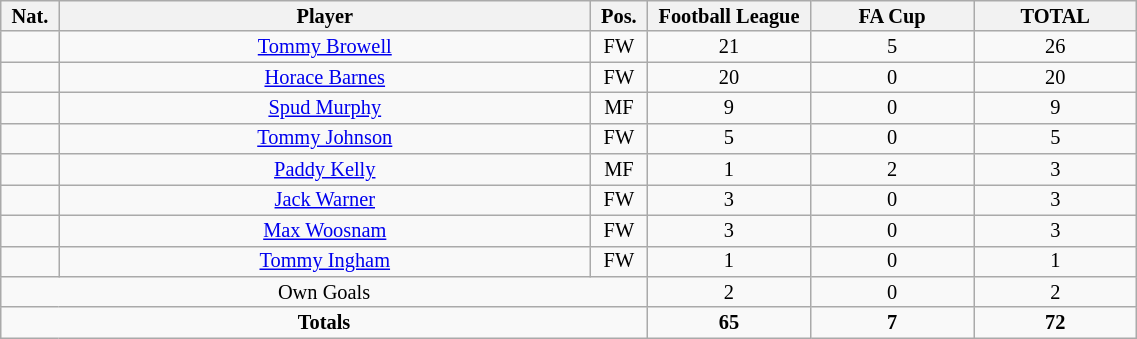<table class="wikitable sortable alternance"  style="font-size:85%; text-align:center; line-height:14px; width:60%;">
<tr>
<th width=10>Nat.</th>
<th scope="col" style="width:275px;">Player</th>
<th width=10>Pos.</th>
<th width=80>Football League</th>
<th width=80>FA Cup</th>
<th width=80>TOTAL</th>
</tr>
<tr>
<td></td>
<td><a href='#'>Tommy Browell</a></td>
<td>FW</td>
<td>21</td>
<td>5</td>
<td>26</td>
</tr>
<tr>
<td></td>
<td><a href='#'>Horace Barnes</a></td>
<td>FW</td>
<td>20</td>
<td>0</td>
<td>20</td>
</tr>
<tr>
<td></td>
<td><a href='#'>Spud Murphy</a></td>
<td>MF</td>
<td>9</td>
<td>0</td>
<td>9</td>
</tr>
<tr>
<td></td>
<td><a href='#'>Tommy Johnson</a></td>
<td>FW</td>
<td>5</td>
<td>0</td>
<td>5</td>
</tr>
<tr>
<td></td>
<td><a href='#'>Paddy Kelly</a></td>
<td>MF</td>
<td>1</td>
<td>2</td>
<td>3</td>
</tr>
<tr>
<td></td>
<td><a href='#'>Jack Warner</a></td>
<td>FW</td>
<td>3</td>
<td>0</td>
<td>3</td>
</tr>
<tr>
<td></td>
<td><a href='#'>Max Woosnam</a></td>
<td>FW</td>
<td>3</td>
<td>0</td>
<td>3</td>
</tr>
<tr>
<td></td>
<td><a href='#'>Tommy Ingham</a></td>
<td>FW</td>
<td>1</td>
<td>0</td>
<td>1</td>
</tr>
<tr class="sortbottom">
<td colspan="3">Own Goals</td>
<td>2</td>
<td>0</td>
<td>2</td>
</tr>
<tr class="sortbottom">
<td colspan="3"><strong>Totals</strong></td>
<td><strong>65</strong></td>
<td><strong>7</strong></td>
<td><strong>72</strong></td>
</tr>
</table>
